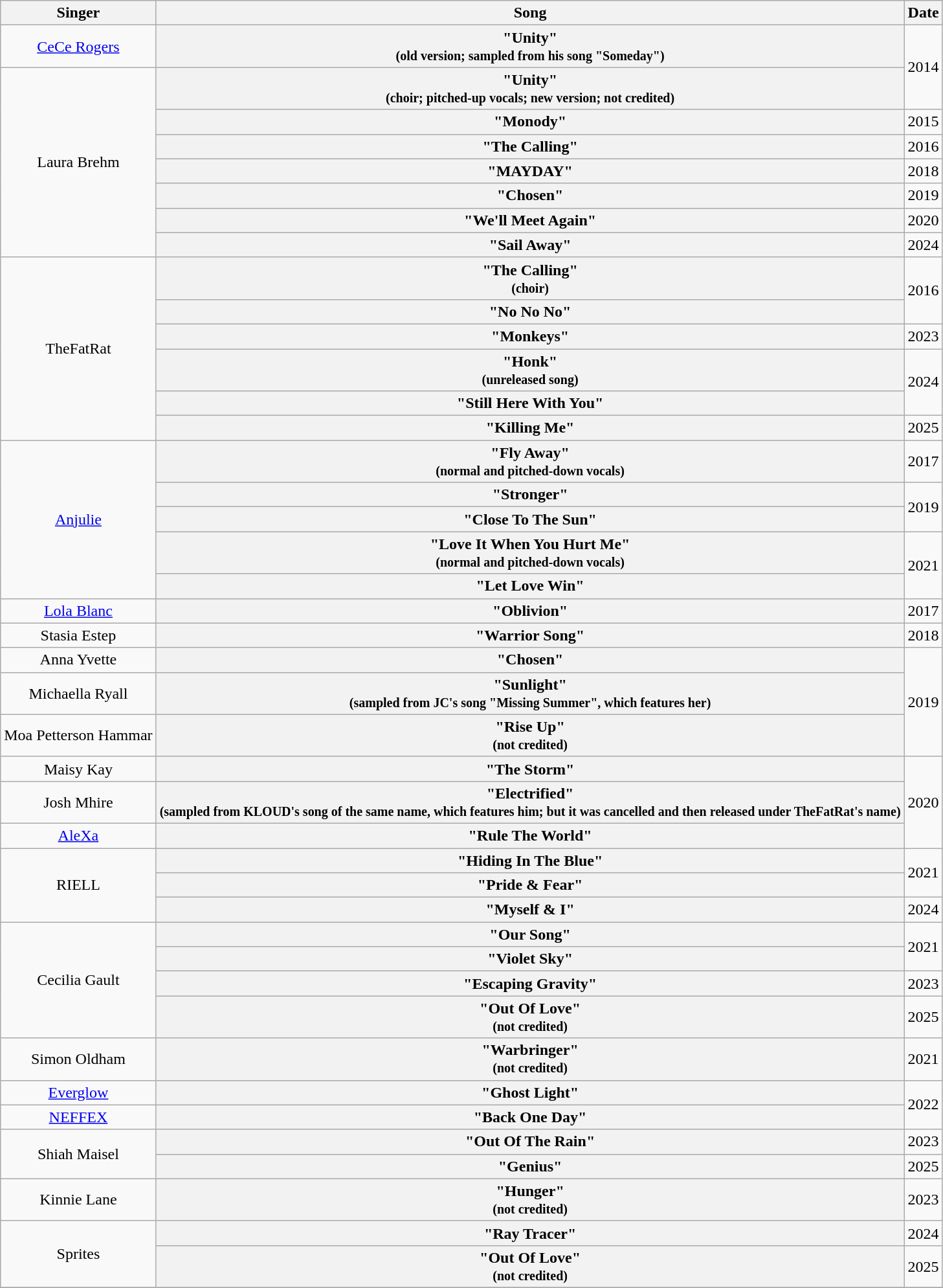<table class="wikitable plainrowheaders" style="text-align:center;">
<tr>
<th scope="col">Singer</th>
<th scope="col">Song</th>
<th scope="col">Date</th>
</tr>
<tr>
<td rowspan="1"><a href='#'>CeCe Rogers</a></td>
<th rowspan="1">"Unity" <br><small>(old version; sampled from his song "Someday")</small></th>
<td rowspan="2">2014</td>
</tr>
<tr>
<td rowspan="7">Laura Brehm</td>
<th rowspan="1">"Unity" <br><small>(choir; pitched-up vocals; new version; not credited)</small></th>
</tr>
<tr>
<th rowspan="1">"Monody"</th>
<td rowspan="1">2015</td>
</tr>
<tr>
<th rowspan="1">"The Calling"</th>
<td rowspan="1">2016</td>
</tr>
<tr>
<th rowspan="1">"MAYDAY"</th>
<td rowspan="1">2018</td>
</tr>
<tr>
<th rowspan="1">"Chosen"</th>
<td rowspan="1">2019</td>
</tr>
<tr>
<th rowspan="1">"We'll Meet Again"</th>
<td rowspan="1">2020</td>
</tr>
<tr>
<th rowspan="1">"Sail Away"</th>
<td rowspan="1">2024</td>
</tr>
<tr>
<td rowspan="6">TheFatRat</td>
<th rowspan="1">"The Calling" <br><small>(choir)</small></th>
<td rowspan="2">2016</td>
</tr>
<tr>
<th rowspan="1">"No No No"</th>
</tr>
<tr>
<th rowspan="1">"Monkeys"</th>
<td rowspan="1">2023</td>
</tr>
<tr>
<th rowspan="1">"Honk" <br><small>(unreleased song)</small></th>
<td rowspan="2">2024</td>
</tr>
<tr>
<th rowspan="1">"Still Here With You"</th>
</tr>
<tr>
<th rowspan="1">"Killing Me"</th>
<td rowspan="1">2025</td>
</tr>
<tr>
<td rowspan="5"><a href='#'>Anjulie</a></td>
<th rowspan="1">"Fly Away" <br><small>(normal and pitched-down vocals)</small></th>
<td rowspan="1">2017</td>
</tr>
<tr>
<th rowspan="1">"Stronger"</th>
<td rowspan="2">2019</td>
</tr>
<tr>
<th rowspan="1">"Close To The Sun"</th>
</tr>
<tr>
<th rowspan="1">"Love It When You Hurt Me" <br><small>(normal and pitched-down vocals)</small></th>
<td rowspan="2">2021</td>
</tr>
<tr>
<th rowspan="1">"Let Love Win"</th>
</tr>
<tr>
<td rowspan="1"><a href='#'>Lola Blanc</a></td>
<th rowspan="1">"Oblivion"</th>
<td rowspan="1">2017</td>
</tr>
<tr>
<td rowspan="1">Stasia Estep</td>
<th rowspan="1">"Warrior Song"</th>
<td rowspan="1">2018</td>
</tr>
<tr>
<td rowspan="1">Anna Yvette</td>
<th rowspan="1">"Chosen"</th>
<td rowspan="3">2019</td>
</tr>
<tr>
<td rowspan="1">Michaella Ryall</td>
<th rowspan="1">"Sunlight" <br><small>(sampled from JC's song "Missing Summer", which features her)</small></th>
</tr>
<tr>
<td rowspan="1">Moa Petterson Hammar</td>
<th rowspan="1">"Rise Up" <br><small>(not credited)</small></th>
</tr>
<tr>
<td rowspan="1">Maisy Kay</td>
<th rowspan="1">"The Storm"</th>
<td rowspan="3">2020</td>
</tr>
<tr>
<td rowspan="1">Josh Mhire</td>
<th rowspan="1">"Electrified" <br><small>(sampled from KLOUD's song of the same name, which features him; but it was cancelled and then released under TheFatRat's name)</small></th>
</tr>
<tr>
<td rowspan="1"><a href='#'>AleXa</a></td>
<th rowspan="1">"Rule The World"</th>
</tr>
<tr>
<td rowspan="3">RIELL</td>
<th rowspan="1">"Hiding In The Blue"</th>
<td rowspan="2">2021</td>
</tr>
<tr>
<th rowspan="1">"Pride & Fear"</th>
</tr>
<tr>
<th rowspan="1">"Myself & I"</th>
<td rowspan="1">2024</td>
</tr>
<tr>
<td rowspan="4">Cecilia Gault</td>
<th rowspan="1">"Our Song"</th>
<td rowspan="2">2021</td>
</tr>
<tr>
<th rowspan="1">"Violet Sky"</th>
</tr>
<tr>
<th rowspan="1">"Escaping Gravity"</th>
<td rowspan="1">2023</td>
</tr>
<tr>
<th rowspan="1">"Out Of Love" <br><small>(not credited)</small></th>
<td rowspan="1">2025</td>
</tr>
<tr>
<td rowspan="1">Simon Oldham</td>
<th rowspan="1">"Warbringer" <br><small>(not credited)</small></th>
<td rowspan="1">2021</td>
</tr>
<tr>
<td rowspan="1"><a href='#'>Everglow</a></td>
<th rowspan="1">"Ghost Light"</th>
<td rowspan="2">2022</td>
</tr>
<tr>
<td rowspan="1"><a href='#'>NEFFEX</a></td>
<th rowspan="1">"Back One Day"</th>
</tr>
<tr>
<td rowspan="2">Shiah Maisel</td>
<th rowspan="1">"Out Of The Rain"</th>
<td rowspan="1">2023</td>
</tr>
<tr>
<th rowspan="1">"Genius"</th>
<td rowspan="1">2025</td>
</tr>
<tr>
<td rowspan="1">Kinnie Lane</td>
<th rowspan="1">"Hunger" <br><small>(not credited)</small></th>
<td rowspan="1">2023</td>
</tr>
<tr>
<td rowspan="2">Sprites</td>
<th rowspan="1">"Ray Tracer"</th>
<td rowspan="1">2024</td>
</tr>
<tr>
<th rowspan="1">"Out Of Love" <br><small>(not credited)</small></th>
<td rowspan="1">2025</td>
</tr>
<tr>
</tr>
</table>
